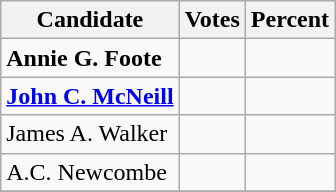<table class="wikitable">
<tr>
<th>Candidate</th>
<th>Votes</th>
<th>Percent</th>
</tr>
<tr>
<td style="font-weight:bold;">Annie G. Foote</td>
<td style="text-align:right;"></td>
<td style="text-align:right;"></td>
</tr>
<tr>
<td style="font-weight:bold;"><a href='#'>John C. McNeill</a></td>
<td style="text-align:right;"></td>
<td style="text-align:right;"></td>
</tr>
<tr>
<td>James A. Walker</td>
<td style="text-align:right;"></td>
<td style="text-align:right;"></td>
</tr>
<tr>
<td>A.C. Newcombe</td>
<td style="text-align:right;"></td>
<td style="text-align:right;"></td>
</tr>
<tr>
</tr>
</table>
